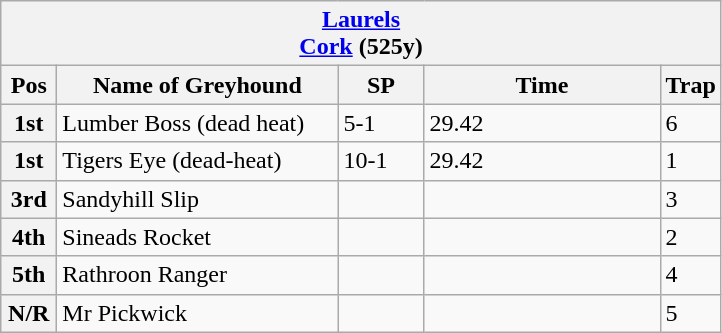<table class="wikitable">
<tr>
<th colspan="6"><a href='#'>Laurels</a><br><a href='#'>Cork</a> (525y)</th>
</tr>
<tr>
<th width=30>Pos</th>
<th width=180>Name of Greyhound</th>
<th width=50>SP</th>
<th width=150>Time</th>
<th width=30>Trap</th>
</tr>
<tr>
<th>1st</th>
<td>Lumber Boss (dead heat)</td>
<td>5-1</td>
<td>29.42</td>
<td>6</td>
</tr>
<tr>
<th>1st</th>
<td>Tigers Eye (dead-heat)</td>
<td>10-1</td>
<td>29.42</td>
<td>1</td>
</tr>
<tr>
<th>3rd</th>
<td>Sandyhill Slip</td>
<td></td>
<td></td>
<td>3</td>
</tr>
<tr>
<th>4th</th>
<td>Sineads Rocket</td>
<td></td>
<td></td>
<td>2</td>
</tr>
<tr>
<th>5th</th>
<td>Rathroon Ranger</td>
<td></td>
<td></td>
<td>4</td>
</tr>
<tr>
<th>N/R</th>
<td>Mr Pickwick</td>
<td></td>
<td></td>
<td>5</td>
</tr>
</table>
